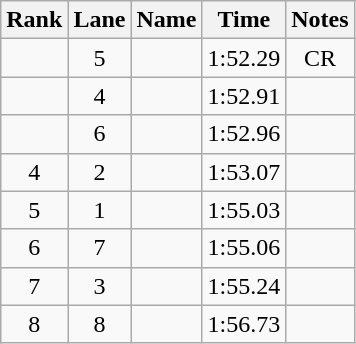<table class="wikitable sortable" style="text-align:center">
<tr>
<th>Rank</th>
<th>Lane</th>
<th>Name</th>
<th>Time</th>
<th>Notes</th>
</tr>
<tr>
<td></td>
<td>5</td>
<td align=left></td>
<td>1:52.29</td>
<td>CR</td>
</tr>
<tr>
<td></td>
<td>4</td>
<td align=left></td>
<td>1:52.91</td>
<td></td>
</tr>
<tr>
<td></td>
<td>6</td>
<td align=left></td>
<td>1:52.96</td>
<td></td>
</tr>
<tr>
<td>4</td>
<td>2</td>
<td align=left></td>
<td>1:53.07</td>
<td></td>
</tr>
<tr>
<td>5</td>
<td>1</td>
<td align=left></td>
<td>1:55.03</td>
<td></td>
</tr>
<tr>
<td>6</td>
<td>7</td>
<td align=left></td>
<td>1:55.06</td>
<td></td>
</tr>
<tr>
<td>7</td>
<td>3</td>
<td align=left></td>
<td>1:55.24</td>
<td></td>
</tr>
<tr>
<td>8</td>
<td>8</td>
<td align=left></td>
<td>1:56.73</td>
<td></td>
</tr>
</table>
